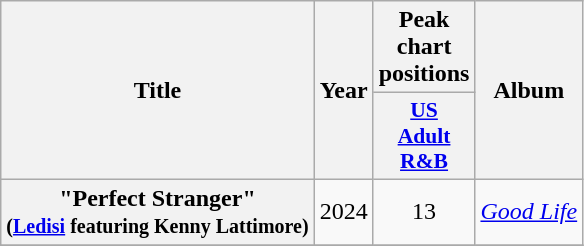<table class="wikitable plainrowheaders" style="text-align:center;">
<tr>
<th scope="col" rowspan="2">Title</th>
<th scope="col" rowspan="2">Year</th>
<th scope="col" colspan="1">Peak chart positions</th>
<th scope="col" rowspan="2">Album</th>
</tr>
<tr>
<th scope="col" style="width:3em;font-size:90%;"><a href='#'>US<br>Adult R&B</a></th>
</tr>
<tr>
<th scope="row">"Perfect Stranger"<br><small>(<a href='#'>Ledisi</a> featuring Kenny Lattimore)</small></th>
<td align="left">2024</td>
<td>13</td>
<td><em><a href='#'>Good Life</a></em></td>
</tr>
<tr>
</tr>
</table>
